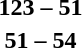<table style="text-align:center">
<tr>
<th width=200></th>
<th width=100></th>
<th width=200></th>
</tr>
<tr>
<td align=right><strong></strong></td>
<td><strong>123 – 51</strong></td>
<td align=left></td>
</tr>
<tr>
<td align=right></td>
<td><strong>51 – 54</strong></td>
<td align=left><strong></strong></td>
</tr>
</table>
